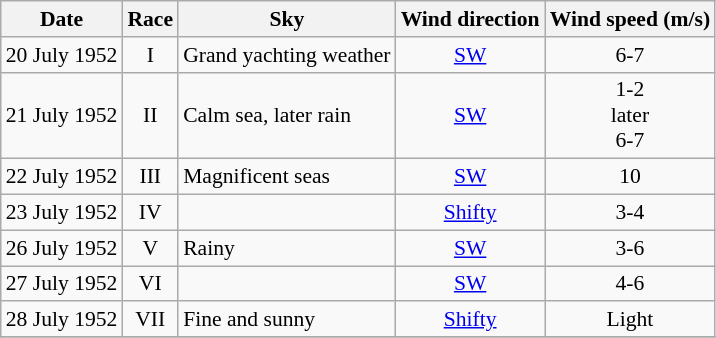<table class="wikitable" style="text-align:right; font-size:90%">
<tr>
<th>Date</th>
<th>Race</th>
<th>Sky</th>
<th>Wind direction</th>
<th>Wind speed (m/s)</th>
</tr>
<tr>
<td>20 July 1952</td>
<td align=center>I</td>
<td align=left>Grand yachting weather</td>
<td align=center><a href='#'>SW</a></td>
<td align=center>6-7</td>
</tr>
<tr>
<td>21 July 1952</td>
<td align=center>II</td>
<td align=left>Calm sea, later rain</td>
<td align=center><a href='#'>SW</a></td>
<td align=center>1-2<br>later<br>6-7</td>
</tr>
<tr>
<td>22 July 1952</td>
<td align=center>III</td>
<td align=left>Magnificent seas</td>
<td align=center><a href='#'>SW</a></td>
<td align=center>10</td>
</tr>
<tr>
<td>23 July 1952</td>
<td align=center>IV</td>
<td align=left></td>
<td align=center><a href='#'>Shifty</a></td>
<td align=center>3-4</td>
</tr>
<tr>
<td>26 July 1952</td>
<td align=center>V</td>
<td align=left>Rainy</td>
<td align=center><a href='#'>SW</a></td>
<td align=center>3-6</td>
</tr>
<tr>
<td>27 July 1952</td>
<td align=center>VI</td>
<td align=left></td>
<td align=center><a href='#'>SW</a></td>
<td align=center>4-6</td>
</tr>
<tr>
<td>28 July 1952</td>
<td align=center>VII</td>
<td align=left>Fine and sunny</td>
<td align=center><a href='#'>Shifty</a></td>
<td align=center>Light</td>
</tr>
<tr>
</tr>
</table>
